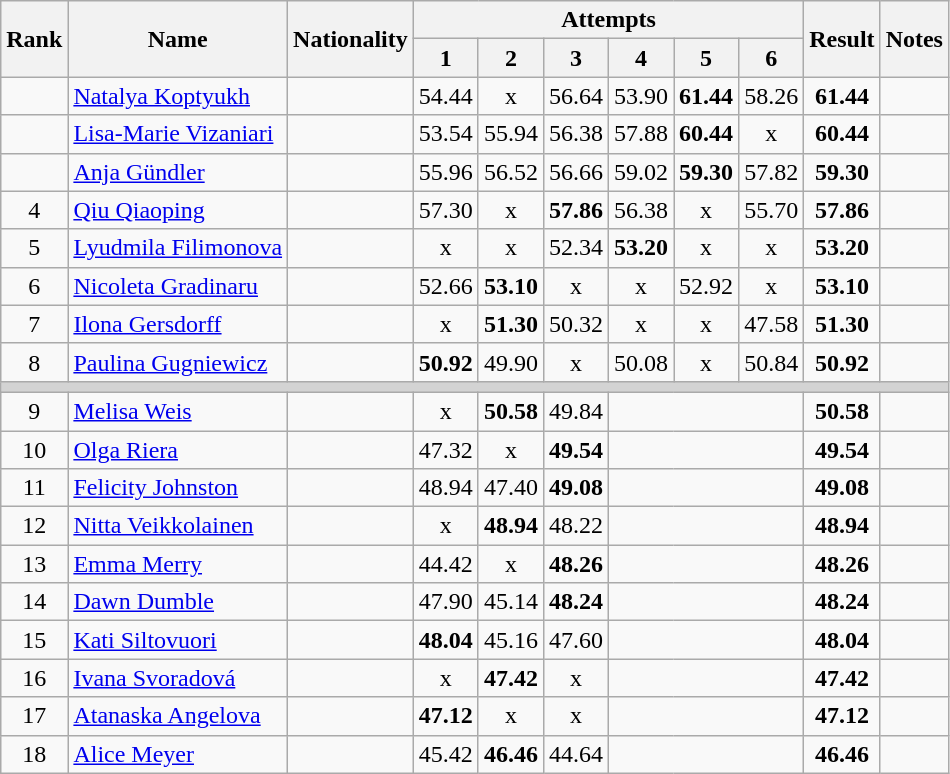<table class="wikitable sortable" style="text-align:center">
<tr>
<th rowspan=2>Rank</th>
<th rowspan=2>Name</th>
<th rowspan=2>Nationality</th>
<th colspan=6>Attempts</th>
<th rowspan=2>Result</th>
<th rowspan=2>Notes</th>
</tr>
<tr>
<th>1</th>
<th>2</th>
<th>3</th>
<th>4</th>
<th>5</th>
<th>6</th>
</tr>
<tr>
<td></td>
<td align=left><a href='#'>Natalya Koptyukh</a></td>
<td align=left></td>
<td>54.44</td>
<td>x</td>
<td>56.64</td>
<td>53.90</td>
<td><strong>61.44</strong></td>
<td>58.26</td>
<td><strong>61.44</strong></td>
<td></td>
</tr>
<tr>
<td></td>
<td align=left><a href='#'>Lisa-Marie Vizaniari</a></td>
<td align=left></td>
<td>53.54</td>
<td>55.94</td>
<td>56.38</td>
<td>57.88</td>
<td><strong>60.44</strong></td>
<td>x</td>
<td><strong>60.44</strong></td>
<td></td>
</tr>
<tr>
<td></td>
<td align=left><a href='#'>Anja Gündler</a></td>
<td align=left></td>
<td>55.96</td>
<td>56.52</td>
<td>56.66</td>
<td>59.02</td>
<td><strong>59.30</strong></td>
<td>57.82</td>
<td><strong>59.30</strong></td>
<td></td>
</tr>
<tr>
<td>4</td>
<td align=left><a href='#'>Qiu Qiaoping</a></td>
<td align=left></td>
<td>57.30</td>
<td>x</td>
<td><strong>57.86</strong></td>
<td>56.38</td>
<td>x</td>
<td>55.70</td>
<td><strong>57.86</strong></td>
<td></td>
</tr>
<tr>
<td>5</td>
<td align=left><a href='#'>Lyudmila Filimonova</a></td>
<td align=left></td>
<td>x</td>
<td>x</td>
<td>52.34</td>
<td><strong>53.20</strong></td>
<td>x</td>
<td>x</td>
<td><strong>53.20</strong></td>
<td></td>
</tr>
<tr>
<td>6</td>
<td align=left><a href='#'>Nicoleta Gradinaru</a></td>
<td align=left></td>
<td>52.66</td>
<td><strong>53.10</strong></td>
<td>x</td>
<td>x</td>
<td>52.92</td>
<td>x</td>
<td><strong>53.10</strong></td>
<td></td>
</tr>
<tr>
<td>7</td>
<td align=left><a href='#'>Ilona Gersdorff</a></td>
<td align=left></td>
<td>x</td>
<td><strong>51.30</strong></td>
<td>50.32</td>
<td>x</td>
<td>x</td>
<td>47.58</td>
<td><strong>51.30</strong></td>
<td></td>
</tr>
<tr>
<td>8</td>
<td align=left><a href='#'>Paulina Gugniewicz</a></td>
<td align=left></td>
<td><strong>50.92</strong></td>
<td>49.90</td>
<td>x</td>
<td>50.08</td>
<td>x</td>
<td>50.84</td>
<td><strong>50.92</strong></td>
<td></td>
</tr>
<tr>
<td colspan=11 bgcolor=lightgray></td>
</tr>
<tr>
<td>9</td>
<td align=left><a href='#'>Melisa Weis</a></td>
<td align=left></td>
<td>x</td>
<td><strong>50.58</strong></td>
<td>49.84</td>
<td colspan=3></td>
<td><strong>50.58</strong></td>
<td></td>
</tr>
<tr>
<td>10</td>
<td align=left><a href='#'>Olga Riera</a></td>
<td align=left></td>
<td>47.32</td>
<td>x</td>
<td><strong>49.54</strong></td>
<td colspan=3></td>
<td><strong>49.54</strong></td>
<td></td>
</tr>
<tr>
<td>11</td>
<td align=left><a href='#'>Felicity Johnston</a></td>
<td align=left></td>
<td>48.94</td>
<td>47.40</td>
<td><strong>49.08</strong></td>
<td colspan=3></td>
<td><strong>49.08</strong></td>
<td></td>
</tr>
<tr>
<td>12</td>
<td align=left><a href='#'>Nitta Veikkolainen</a></td>
<td align=left></td>
<td>x</td>
<td><strong>48.94</strong></td>
<td>48.22</td>
<td colspan=3></td>
<td><strong>48.94</strong></td>
<td></td>
</tr>
<tr>
<td>13</td>
<td align=left><a href='#'>Emma Merry</a></td>
<td align=left></td>
<td>44.42</td>
<td>x</td>
<td><strong>48.26</strong></td>
<td colspan=3></td>
<td><strong>48.26</strong></td>
<td></td>
</tr>
<tr>
<td>14</td>
<td align=left><a href='#'>Dawn Dumble</a></td>
<td align=left></td>
<td>47.90</td>
<td>45.14</td>
<td><strong>48.24</strong></td>
<td colspan=3></td>
<td><strong>48.24</strong></td>
<td></td>
</tr>
<tr>
<td>15</td>
<td align=left><a href='#'>Kati Siltovuori</a></td>
<td align=left></td>
<td><strong>48.04</strong></td>
<td>45.16</td>
<td>47.60</td>
<td colspan=3></td>
<td><strong>48.04</strong></td>
<td></td>
</tr>
<tr>
<td>16</td>
<td align=left><a href='#'>Ivana Svoradová</a></td>
<td align=left></td>
<td>x</td>
<td><strong>47.42</strong></td>
<td>x</td>
<td colspan=3></td>
<td><strong>47.42</strong></td>
<td></td>
</tr>
<tr>
<td>17</td>
<td align=left><a href='#'>Atanaska Angelova</a></td>
<td align=left></td>
<td><strong>47.12</strong></td>
<td>x</td>
<td>x</td>
<td colspan=3></td>
<td><strong>47.12</strong></td>
<td></td>
</tr>
<tr>
<td>18</td>
<td align=left><a href='#'>Alice Meyer</a></td>
<td align=left></td>
<td>45.42</td>
<td><strong>46.46</strong></td>
<td>44.64</td>
<td colspan=3></td>
<td><strong>46.46</strong></td>
<td></td>
</tr>
</table>
